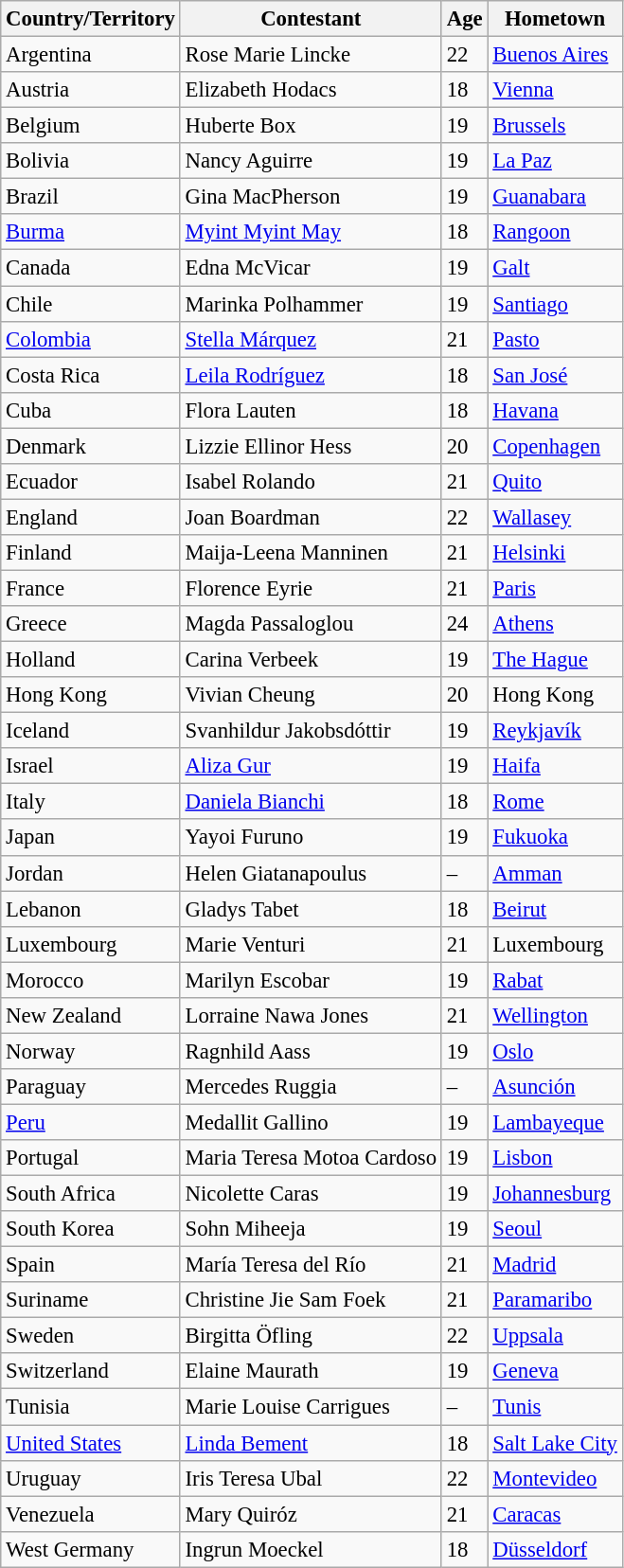<table class="wikitable sortable" style="font-size: 95%;">
<tr>
<th>Country/Territory</th>
<th>Contestant</th>
<th>Age</th>
<th>Hometown</th>
</tr>
<tr>
<td> Argentina</td>
<td>Rose Marie Lincke</td>
<td>22</td>
<td><a href='#'>Buenos Aires</a></td>
</tr>
<tr>
<td> Austria</td>
<td>Elizabeth Hodacs</td>
<td>18</td>
<td><a href='#'>Vienna</a></td>
</tr>
<tr>
<td> Belgium</td>
<td>Huberte Box</td>
<td>19</td>
<td><a href='#'>Brussels</a></td>
</tr>
<tr>
<td> Bolivia</td>
<td>Nancy Aguirre</td>
<td>19</td>
<td><a href='#'>La Paz</a></td>
</tr>
<tr>
<td> Brazil</td>
<td>Gina MacPherson</td>
<td>19</td>
<td><a href='#'>Guanabara</a></td>
</tr>
<tr>
<td> <a href='#'>Burma</a></td>
<td><a href='#'>Myint Myint May</a></td>
<td>18</td>
<td><a href='#'>Rangoon</a></td>
</tr>
<tr>
<td> Canada</td>
<td>Edna McVicar</td>
<td>19</td>
<td><a href='#'>Galt</a></td>
</tr>
<tr>
<td> Chile</td>
<td>Marinka Polhammer</td>
<td>19</td>
<td><a href='#'>Santiago</a></td>
</tr>
<tr>
<td> <a href='#'>Colombia</a></td>
<td><a href='#'>Stella Márquez</a></td>
<td>21</td>
<td><a href='#'>Pasto</a></td>
</tr>
<tr>
<td> Costa Rica</td>
<td><a href='#'>Leila Rodríguez</a></td>
<td>18</td>
<td><a href='#'>San José</a></td>
</tr>
<tr>
<td> Cuba</td>
<td>Flora Lauten</td>
<td>18</td>
<td><a href='#'>Havana</a></td>
</tr>
<tr>
<td> Denmark</td>
<td>Lizzie Ellinor Hess</td>
<td>20</td>
<td><a href='#'>Copenhagen</a></td>
</tr>
<tr>
<td> Ecuador</td>
<td>Isabel Rolando</td>
<td>21</td>
<td><a href='#'>Quito</a></td>
</tr>
<tr>
<td> England</td>
<td>Joan Boardman</td>
<td>22</td>
<td><a href='#'>Wallasey</a></td>
</tr>
<tr>
<td> Finland</td>
<td>Maija-Leena Manninen</td>
<td>21</td>
<td><a href='#'>Helsinki</a></td>
</tr>
<tr>
<td> France</td>
<td>Florence Eyrie</td>
<td>21</td>
<td><a href='#'>Paris</a></td>
</tr>
<tr>
<td> Greece</td>
<td>Magda Passaloglou</td>
<td>24</td>
<td><a href='#'>Athens</a></td>
</tr>
<tr>
<td> Holland</td>
<td>Carina Verbeek</td>
<td>19</td>
<td><a href='#'>The Hague</a></td>
</tr>
<tr>
<td> Hong Kong</td>
<td>Vivian Cheung</td>
<td>20</td>
<td>Hong Kong</td>
</tr>
<tr>
<td> Iceland</td>
<td>Svanhildur Jakobsdóttir</td>
<td>19</td>
<td><a href='#'>Reykjavík</a></td>
</tr>
<tr>
<td> Israel</td>
<td><a href='#'>Aliza Gur</a></td>
<td>19</td>
<td><a href='#'>Haifa</a></td>
</tr>
<tr>
<td> Italy</td>
<td><a href='#'>Daniela Bianchi</a></td>
<td>18</td>
<td><a href='#'>Rome</a></td>
</tr>
<tr>
<td> Japan</td>
<td>Yayoi Furuno</td>
<td>19</td>
<td><a href='#'>Fukuoka</a></td>
</tr>
<tr>
<td> Jordan</td>
<td>Helen Giatanapoulus</td>
<td>–</td>
<td><a href='#'>Amman</a></td>
</tr>
<tr>
<td> Lebanon</td>
<td>Gladys Tabet</td>
<td>18</td>
<td><a href='#'>Beirut</a></td>
</tr>
<tr>
<td> Luxembourg</td>
<td>Marie Venturi</td>
<td>21</td>
<td>Luxembourg</td>
</tr>
<tr>
<td> Morocco</td>
<td>Marilyn Escobar</td>
<td>19</td>
<td><a href='#'>Rabat</a></td>
</tr>
<tr>
<td> New Zealand</td>
<td>Lorraine Nawa Jones</td>
<td>21</td>
<td><a href='#'>Wellington</a></td>
</tr>
<tr>
<td> Norway</td>
<td>Ragnhild Aass</td>
<td>19</td>
<td><a href='#'>Oslo</a></td>
</tr>
<tr>
<td> Paraguay</td>
<td>Mercedes Ruggia</td>
<td>–</td>
<td><a href='#'>Asunción</a></td>
</tr>
<tr>
<td> <a href='#'>Peru</a></td>
<td>Medallit Gallino</td>
<td>19</td>
<td><a href='#'>Lambayeque</a></td>
</tr>
<tr>
<td> Portugal</td>
<td>Maria Teresa Motoa Cardoso</td>
<td>19</td>
<td><a href='#'>Lisbon</a></td>
</tr>
<tr>
<td> South Africa</td>
<td>Nicolette Caras</td>
<td>19</td>
<td><a href='#'>Johannesburg</a></td>
</tr>
<tr>
<td> South Korea</td>
<td>Sohn Miheeja</td>
<td>19</td>
<td><a href='#'>Seoul</a></td>
</tr>
<tr>
<td> Spain</td>
<td>María Teresa del Río</td>
<td>21</td>
<td><a href='#'>Madrid</a></td>
</tr>
<tr>
<td> Suriname</td>
<td>Christine Jie Sam Foek</td>
<td>21</td>
<td><a href='#'>Paramaribo</a></td>
</tr>
<tr>
<td> Sweden</td>
<td>Birgitta Öfling</td>
<td>22</td>
<td><a href='#'>Uppsala</a></td>
</tr>
<tr>
<td> Switzerland</td>
<td>Elaine Maurath</td>
<td>19</td>
<td><a href='#'>Geneva</a></td>
</tr>
<tr>
<td> Tunisia</td>
<td>Marie Louise Carrigues</td>
<td>–</td>
<td><a href='#'>Tunis</a></td>
</tr>
<tr>
<td> <a href='#'>United States</a></td>
<td><a href='#'>Linda Bement</a></td>
<td>18</td>
<td><a href='#'>Salt Lake City</a></td>
</tr>
<tr>
<td> Uruguay</td>
<td>Iris Teresa Ubal</td>
<td>22</td>
<td><a href='#'>Montevideo</a></td>
</tr>
<tr>
<td> Venezuela</td>
<td>Mary Quiróz</td>
<td>21</td>
<td><a href='#'>Caracas</a></td>
</tr>
<tr>
<td> West Germany</td>
<td>Ingrun Moeckel</td>
<td>18</td>
<td><a href='#'>Düsseldorf</a></td>
</tr>
</table>
